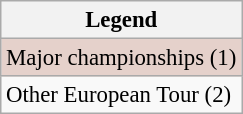<table class="wikitable" style="font-size:95%;">
<tr>
<th>Legend</th>
</tr>
<tr style="background:#e5d1cb;">
<td>Major championships (1)</td>
</tr>
<tr>
<td>Other European Tour (2)</td>
</tr>
</table>
